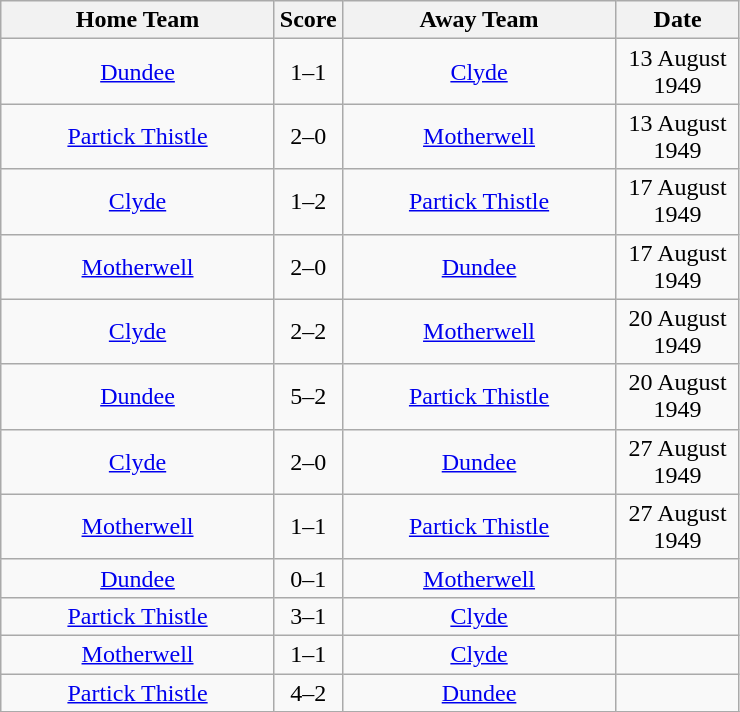<table class="wikitable" style="text-align:center;">
<tr>
<th width=175>Home Team</th>
<th width=20>Score</th>
<th width=175>Away Team</th>
<th width= 75>Date</th>
</tr>
<tr>
<td><a href='#'>Dundee</a></td>
<td>1–1</td>
<td><a href='#'>Clyde</a></td>
<td>13 August 1949</td>
</tr>
<tr>
<td><a href='#'>Partick Thistle</a></td>
<td>2–0</td>
<td><a href='#'>Motherwell</a></td>
<td>13 August 1949</td>
</tr>
<tr>
<td><a href='#'>Clyde</a></td>
<td>1–2</td>
<td><a href='#'>Partick Thistle</a></td>
<td>17 August 1949</td>
</tr>
<tr>
<td><a href='#'>Motherwell</a></td>
<td>2–0</td>
<td><a href='#'>Dundee</a></td>
<td>17 August 1949</td>
</tr>
<tr>
<td><a href='#'>Clyde</a></td>
<td>2–2</td>
<td><a href='#'>Motherwell</a></td>
<td>20 August 1949</td>
</tr>
<tr>
<td><a href='#'>Dundee</a></td>
<td>5–2</td>
<td><a href='#'>Partick Thistle</a></td>
<td>20 August 1949</td>
</tr>
<tr>
<td><a href='#'>Clyde</a></td>
<td>2–0</td>
<td><a href='#'>Dundee</a></td>
<td>27 August 1949</td>
</tr>
<tr>
<td><a href='#'>Motherwell</a></td>
<td>1–1</td>
<td><a href='#'>Partick Thistle</a></td>
<td>27 August 1949</td>
</tr>
<tr>
<td><a href='#'>Dundee</a></td>
<td>0–1</td>
<td><a href='#'>Motherwell</a></td>
<td></td>
</tr>
<tr>
<td><a href='#'>Partick Thistle</a></td>
<td>3–1</td>
<td><a href='#'>Clyde</a></td>
<td></td>
</tr>
<tr>
<td><a href='#'>Motherwell</a></td>
<td>1–1</td>
<td><a href='#'>Clyde</a></td>
<td></td>
</tr>
<tr>
<td><a href='#'>Partick Thistle</a></td>
<td>4–2</td>
<td><a href='#'>Dundee</a></td>
<td></td>
</tr>
<tr>
</tr>
</table>
